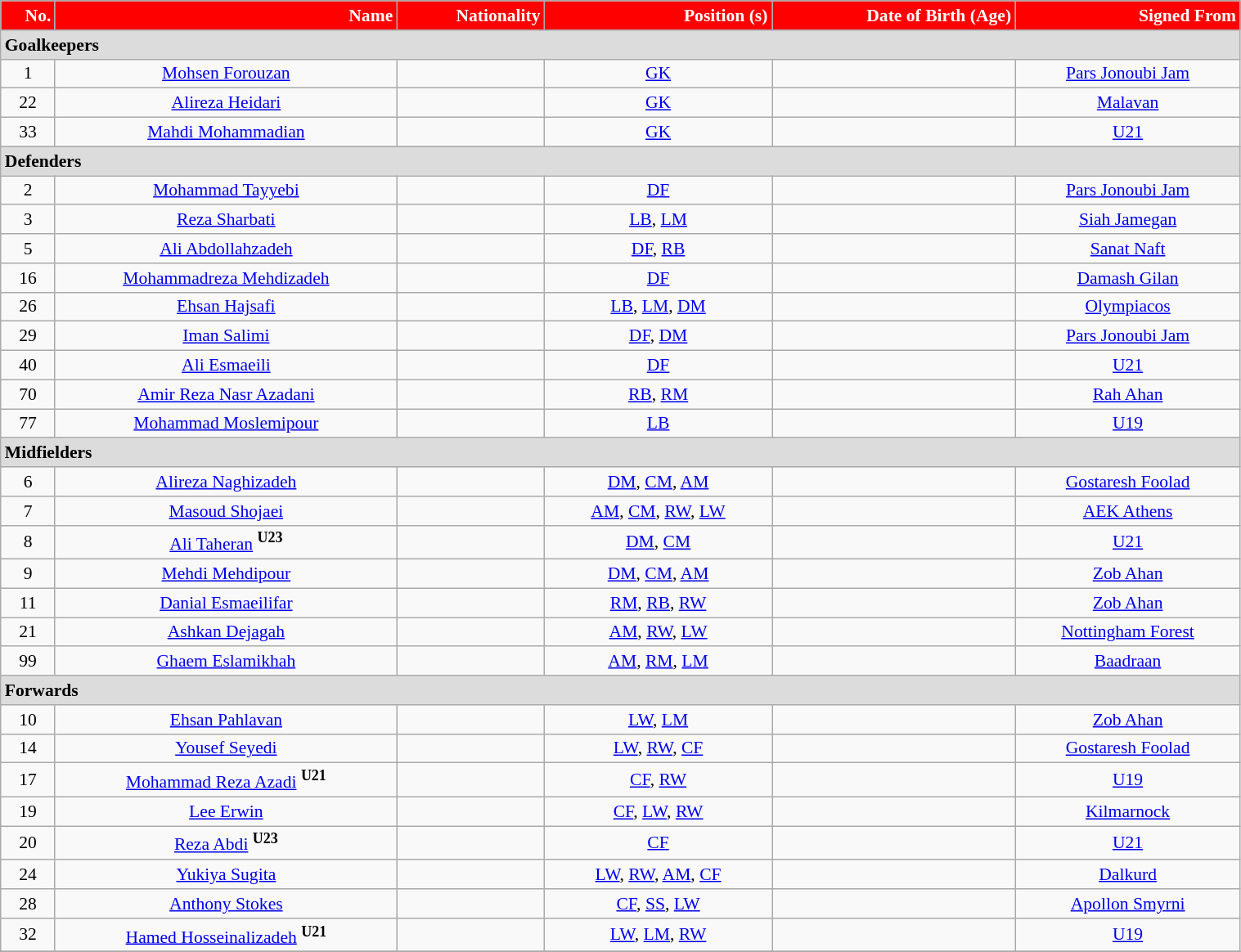<table class="wikitable"  style="text-align:center; font-size:90%; width:80%;">
<tr>
<th style="background:#f00; color:white; text-align:right;">No.</th>
<th style="background:#f00; color:white; text-align:right;">Name</th>
<th style="background:#f00; color:white; text-align:right;">Nationality</th>
<th style="background:#f00; color:white; text-align:right;">Position (s)</th>
<th style="background:#f00; color:white; text-align:right;">Date of Birth (Age)</th>
<th style="background:#f00; color:white; text-align:right;">Signed From</th>
</tr>
<tr>
<th colspan="6"  style="background:#dcdcdc; text-align:left;">Goalkeepers</th>
</tr>
<tr>
<td>1</td>
<td><a href='#'>Mohsen Forouzan</a></td>
<td></td>
<td><a href='#'>GK</a></td>
<td></td>
<td> <a href='#'>Pars Jonoubi Jam</a></td>
</tr>
<tr>
<td>22</td>
<td><a href='#'>Alireza Heidari</a></td>
<td></td>
<td><a href='#'>GK</a></td>
<td></td>
<td> <a href='#'>Malavan</a></td>
</tr>
<tr>
<td>33</td>
<td><a href='#'>Mahdi Mohammadian</a></td>
<td></td>
<td><a href='#'>GK</a></td>
<td></td>
<td>  <a href='#'>U21</a></td>
</tr>
<tr>
<th colspan="6"  style="background:#dcdcdc; text-align:left;">Defenders</th>
</tr>
<tr>
<td>2</td>
<td><a href='#'>Mohammad Tayyebi</a></td>
<td></td>
<td><a href='#'>DF</a></td>
<td></td>
<td> <a href='#'>Pars Jonoubi Jam</a></td>
</tr>
<tr>
<td>3</td>
<td><a href='#'>Reza Sharbati</a></td>
<td></td>
<td><a href='#'>LB</a>, <a href='#'>LM</a></td>
<td></td>
<td> <a href='#'>Siah Jamegan</a></td>
</tr>
<tr>
<td>5</td>
<td><a href='#'>Ali Abdollahzadeh</a></td>
<td></td>
<td><a href='#'>DF</a>, <a href='#'>RB</a></td>
<td></td>
<td> <a href='#'>Sanat Naft</a></td>
</tr>
<tr>
<td>16</td>
<td><a href='#'>Mohammadreza Mehdizadeh</a></td>
<td></td>
<td><a href='#'>DF</a></td>
<td></td>
<td> <a href='#'>Damash Gilan</a></td>
</tr>
<tr>
<td>26</td>
<td><a href='#'>Ehsan Hajsafi</a></td>
<td></td>
<td><a href='#'>LB</a>, <a href='#'>LM</a>, <a href='#'>DM</a></td>
<td></td>
<td> <a href='#'>Olympiacos</a></td>
</tr>
<tr>
<td>29</td>
<td><a href='#'>Iman Salimi</a></td>
<td></td>
<td><a href='#'>DF</a>, <a href='#'>DM</a></td>
<td></td>
<td> <a href='#'>Pars Jonoubi Jam</a></td>
</tr>
<tr>
<td>40</td>
<td><a href='#'>Ali Esmaeili</a></td>
<td></td>
<td><a href='#'>DF</a></td>
<td></td>
<td>  <a href='#'>U21</a></td>
</tr>
<tr>
<td>70</td>
<td><a href='#'>Amir Reza Nasr Azadani</a></td>
<td></td>
<td><a href='#'>RB</a>, <a href='#'>RM</a></td>
<td></td>
<td> <a href='#'>Rah Ahan</a></td>
</tr>
<tr>
<td>77</td>
<td><a href='#'>Mohammad Moslemipour</a></td>
<td></td>
<td><a href='#'>LB</a></td>
<td></td>
<td>  <a href='#'>U19</a></td>
</tr>
<tr>
<th colspan="6"  style="background:#dcdcdc; text-align:left;">Midfielders</th>
</tr>
<tr>
<td>6</td>
<td><a href='#'>Alireza Naghizadeh</a></td>
<td></td>
<td><a href='#'>DM</a>, <a href='#'>CM</a>, <a href='#'>AM</a></td>
<td></td>
<td> <a href='#'>Gostaresh Foolad</a></td>
</tr>
<tr>
<td>7</td>
<td><a href='#'>Masoud Shojaei</a></td>
<td></td>
<td><a href='#'>AM</a>, <a href='#'>CM</a>, <a href='#'>RW</a>, <a href='#'>LW</a></td>
<td></td>
<td> <a href='#'>AEK Athens</a></td>
</tr>
<tr>
<td>8</td>
<td><a href='#'>Ali Taheran</a> <sup><strong>U23</strong></sup></td>
<td></td>
<td><a href='#'>DM</a>, <a href='#'>CM</a></td>
<td></td>
<td>  <a href='#'>U21</a></td>
</tr>
<tr>
<td>9</td>
<td><a href='#'>Mehdi Mehdipour</a></td>
<td></td>
<td><a href='#'>DM</a>, <a href='#'>CM</a>, <a href='#'>AM</a></td>
<td></td>
<td> <a href='#'>Zob Ahan</a></td>
</tr>
<tr>
<td>11</td>
<td><a href='#'>Danial Esmaeilifar</a></td>
<td></td>
<td><a href='#'>RM</a>, <a href='#'>RB</a>, <a href='#'>RW</a></td>
<td></td>
<td> <a href='#'>Zob Ahan</a></td>
</tr>
<tr>
<td>21</td>
<td><a href='#'>Ashkan Dejagah</a></td>
<td></td>
<td><a href='#'>AM</a>, <a href='#'>RW</a>, <a href='#'>LW</a></td>
<td></td>
<td> <a href='#'>Nottingham Forest</a></td>
</tr>
<tr>
<td>99</td>
<td><a href='#'>Ghaem Eslamikhah</a></td>
<td></td>
<td><a href='#'>AM</a>, <a href='#'>RM</a>, <a href='#'>LM</a></td>
<td></td>
<td> <a href='#'>Baadraan</a></td>
</tr>
<tr>
<th colspan="11"  style="background:#dcdcdc; text-align:left;">Forwards</th>
</tr>
<tr>
<td>10</td>
<td><a href='#'>Ehsan Pahlavan</a></td>
<td></td>
<td><a href='#'>LW</a>, <a href='#'>LM</a></td>
<td></td>
<td> <a href='#'>Zob Ahan</a></td>
</tr>
<tr>
<td>14</td>
<td><a href='#'>Yousef Seyedi</a></td>
<td></td>
<td><a href='#'>LW</a>, <a href='#'>RW</a>, <a href='#'>CF</a></td>
<td></td>
<td> <a href='#'>Gostaresh Foolad</a></td>
</tr>
<tr>
<td>17</td>
<td><a href='#'>Mohammad Reza Azadi</a> <sup><strong>U21</strong></sup></td>
<td></td>
<td><a href='#'>CF</a>, <a href='#'>RW</a></td>
<td></td>
<td>  <a href='#'>U19</a></td>
</tr>
<tr>
<td>19</td>
<td><a href='#'>Lee Erwin</a></td>
<td></td>
<td><a href='#'>CF</a>, <a href='#'>LW</a>, <a href='#'>RW</a></td>
<td></td>
<td> <a href='#'>Kilmarnock</a></td>
</tr>
<tr>
<td>20</td>
<td><a href='#'>Reza Abdi</a> <sup><strong>U23</strong></sup></td>
<td></td>
<td><a href='#'>CF</a></td>
<td></td>
<td>  <a href='#'>U21</a></td>
</tr>
<tr>
<td>24</td>
<td><a href='#'>Yukiya Sugita</a></td>
<td></td>
<td><a href='#'>LW</a>, <a href='#'>RW</a>, <a href='#'>AM</a>, <a href='#'>CF</a></td>
<td></td>
<td> <a href='#'>Dalkurd</a></td>
</tr>
<tr>
<td>28</td>
<td><a href='#'>Anthony Stokes</a></td>
<td></td>
<td><a href='#'>CF</a>, <a href='#'>SS</a>, <a href='#'>LW</a></td>
<td></td>
<td> <a href='#'>Apollon Smyrni</a></td>
</tr>
<tr>
<td>32</td>
<td><a href='#'>Hamed Hosseinalizadeh</a> <sup><strong>U21</strong></sup></td>
<td></td>
<td><a href='#'>LW</a>, <a href='#'>LM</a>, <a href='#'>RW</a></td>
<td></td>
<td>  <a href='#'>U19</a></td>
</tr>
<tr>
</tr>
</table>
